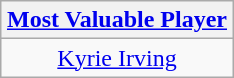<table class=wikitable style="text-align:center; margin:auto">
<tr>
<th><a href='#'>Most Valuable Player</a></th>
</tr>
<tr>
<td> <a href='#'>Kyrie Irving</a></td>
</tr>
</table>
